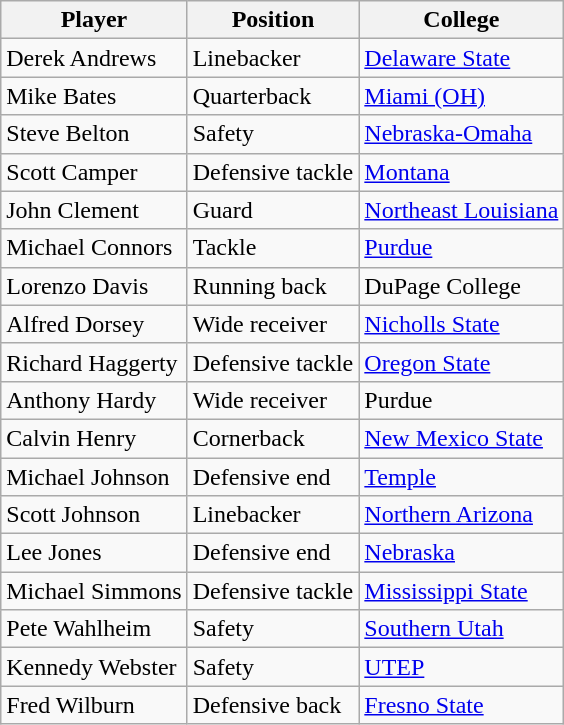<table class="wikitable">
<tr>
<th>Player</th>
<th>Position</th>
<th>College</th>
</tr>
<tr>
<td>Derek Andrews</td>
<td>Linebacker</td>
<td><a href='#'>Delaware State</a></td>
</tr>
<tr>
<td>Mike Bates</td>
<td>Quarterback</td>
<td><a href='#'>Miami (OH)</a></td>
</tr>
<tr>
<td>Steve Belton</td>
<td>Safety</td>
<td><a href='#'>Nebraska-Omaha</a></td>
</tr>
<tr>
<td>Scott Camper</td>
<td>Defensive tackle</td>
<td><a href='#'>Montana</a></td>
</tr>
<tr>
<td>John Clement</td>
<td>Guard</td>
<td><a href='#'>Northeast Louisiana</a></td>
</tr>
<tr>
<td>Michael Connors</td>
<td>Tackle</td>
<td><a href='#'>Purdue</a></td>
</tr>
<tr>
<td>Lorenzo Davis</td>
<td>Running back</td>
<td>DuPage College</td>
</tr>
<tr>
<td>Alfred Dorsey</td>
<td>Wide receiver</td>
<td><a href='#'>Nicholls State</a></td>
</tr>
<tr>
<td>Richard Haggerty</td>
<td>Defensive tackle</td>
<td><a href='#'>Oregon State</a></td>
</tr>
<tr>
<td>Anthony Hardy</td>
<td>Wide receiver</td>
<td>Purdue</td>
</tr>
<tr>
<td>Calvin Henry</td>
<td>Cornerback</td>
<td><a href='#'>New Mexico State</a></td>
</tr>
<tr>
<td>Michael Johnson</td>
<td>Defensive end</td>
<td><a href='#'>Temple</a></td>
</tr>
<tr>
<td>Scott Johnson</td>
<td>Linebacker</td>
<td><a href='#'>Northern Arizona</a></td>
</tr>
<tr>
<td>Lee Jones</td>
<td>Defensive end</td>
<td><a href='#'>Nebraska</a></td>
</tr>
<tr>
<td>Michael Simmons</td>
<td>Defensive tackle</td>
<td><a href='#'>Mississippi State</a></td>
</tr>
<tr>
<td>Pete Wahlheim</td>
<td>Safety</td>
<td><a href='#'>Southern Utah</a></td>
</tr>
<tr>
<td>Kennedy Webster</td>
<td>Safety</td>
<td><a href='#'>UTEP</a></td>
</tr>
<tr>
<td>Fred Wilburn</td>
<td>Defensive back</td>
<td><a href='#'>Fresno State</a></td>
</tr>
</table>
